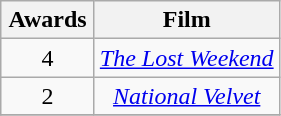<table class="wikitable" rowspan="2" style="text-align:center;">
<tr>
<th scope="col" style="width:55px;">Awards</th>
<th scope="col" style="text-align:center;">Film</th>
</tr>
<tr>
<td rowspan=1, style="text-align:center">4</td>
<td><em><a href='#'>The Lost Weekend</a></em></td>
</tr>
<tr>
<td rowspan=1, style="text-align:center">2</td>
<td><em><a href='#'>National Velvet</a></em></td>
</tr>
<tr>
</tr>
</table>
